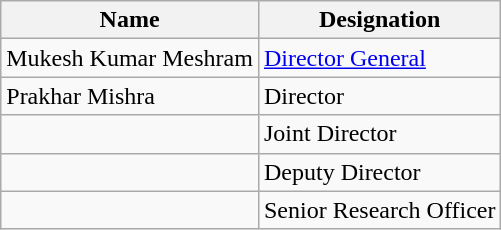<table class="wikitable">
<tr>
<th>Name</th>
<th>Designation</th>
</tr>
<tr>
<td>Mukesh Kumar Meshram</td>
<td><a href='#'>Director General</a></td>
</tr>
<tr>
<td>Prakhar Mishra</td>
<td>Director</td>
</tr>
<tr>
<td></td>
<td>Joint Director</td>
</tr>
<tr>
<td></td>
<td>Deputy Director</td>
</tr>
<tr>
<td></td>
<td>Senior Research Officer</td>
</tr>
</table>
